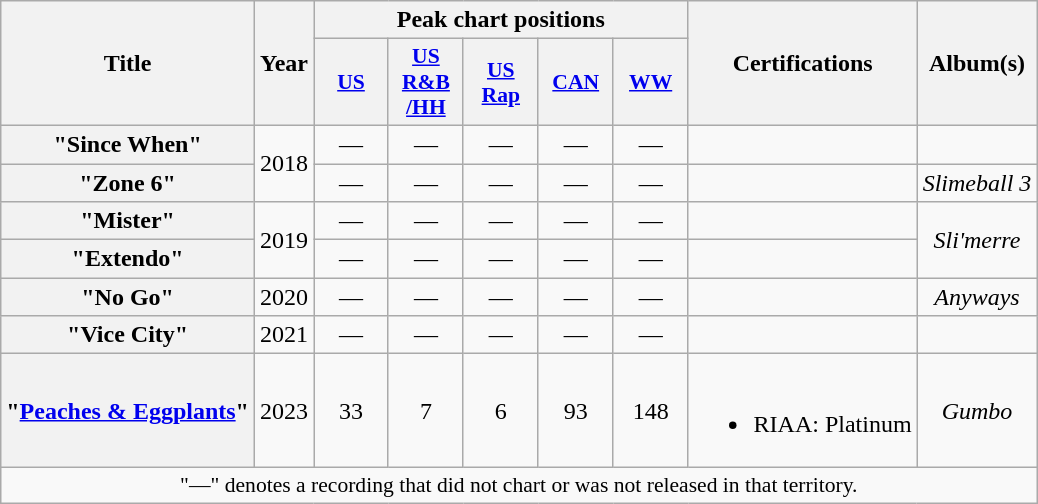<table class="wikitable plainrowheaders" style="text-align:center;">
<tr>
<th scope="col" rowspan="2">Title</th>
<th scope="col" rowspan="2">Year</th>
<th scope="col" colspan="5">Peak chart positions</th>
<th rowspan="2">Certifications</th>
<th rowspan="2" scope="col">Album(s)</th>
</tr>
<tr>
<th scope="col" style="width:3em;font-size:90%;"><a href='#'>US</a><br></th>
<th scope="col" style="width:3em;font-size:90%;"><a href='#'>US<br>R&B<br>/HH</a><br></th>
<th scope="col" style="width:3em;font-size:90%;"><a href='#'>US<br>Rap</a><br></th>
<th scope="col" style="width:3em;font-size:90%;"><a href='#'>CAN</a><br></th>
<th scope="col" style="width:3em;font-size:90%;"><a href='#'>WW</a><br></th>
</tr>
<tr>
<th scope="row">"Since When"<br></th>
<td rowspan="2">2018</td>
<td>—</td>
<td>—</td>
<td>—</td>
<td>—</td>
<td>—</td>
<td></td>
<td></td>
</tr>
<tr>
<th scope="row">"Zone 6"<br></th>
<td>—</td>
<td>—</td>
<td>—</td>
<td>—</td>
<td>—</td>
<td></td>
<td><em>Slimeball 3</em></td>
</tr>
<tr>
<th scope="row">"Mister"<br></th>
<td rowspan="2">2019</td>
<td>—</td>
<td>—</td>
<td>—</td>
<td>—</td>
<td>—</td>
<td></td>
<td rowspan="2"><em>Sli'merre</em></td>
</tr>
<tr>
<th scope="row">"Extendo"<br></th>
<td>—</td>
<td>—</td>
<td>—</td>
<td>—</td>
<td>—</td>
<td></td>
</tr>
<tr>
<th scope="row">"No Go"</th>
<td>2020</td>
<td>—</td>
<td>—</td>
<td>—</td>
<td>—</td>
<td>—</td>
<td></td>
<td><em>Anyways</em></td>
</tr>
<tr>
<th scope="row">"Vice City"</th>
<td>2021</td>
<td>—</td>
<td>—</td>
<td>—</td>
<td>—</td>
<td>—</td>
<td></td>
<td></td>
</tr>
<tr>
<th scope="row">"<a href='#'>Peaches & Eggplants</a>"<br></th>
<td>2023</td>
<td>33</td>
<td>7</td>
<td>6</td>
<td>93</td>
<td>148</td>
<td><br><ul><li>RIAA: Platinum</li></ul></td>
<td><em>Gumbo</em></td>
</tr>
<tr>
<td colspan="14" style="font-size:90%">"—" denotes a recording that did not chart or was not released in that territory.</td>
</tr>
</table>
